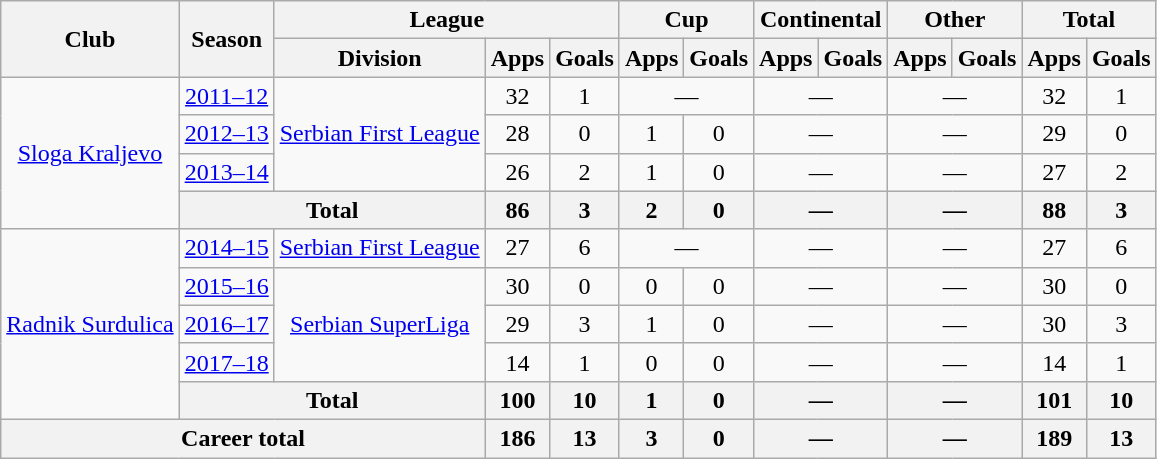<table class="wikitable" style="text-align:center">
<tr>
<th rowspan="2">Club</th>
<th rowspan="2">Season</th>
<th colspan="3">League</th>
<th colspan="2">Cup</th>
<th colspan="2">Continental</th>
<th colspan="2">Other</th>
<th colspan="2">Total</th>
</tr>
<tr>
<th>Division</th>
<th>Apps</th>
<th>Goals</th>
<th>Apps</th>
<th>Goals</th>
<th>Apps</th>
<th>Goals</th>
<th>Apps</th>
<th>Goals</th>
<th>Apps</th>
<th>Goals</th>
</tr>
<tr>
<td rowspan="4"><a href='#'>Sloga Kraljevo</a></td>
<td><a href='#'>2011–12</a></td>
<td rowspan=3><a href='#'>Serbian First League</a></td>
<td>32</td>
<td>1</td>
<td colspan="2">—</td>
<td colspan="2">—</td>
<td colspan="2">—</td>
<td>32</td>
<td>1</td>
</tr>
<tr>
<td><a href='#'>2012–13</a></td>
<td>28</td>
<td>0</td>
<td>1</td>
<td>0</td>
<td colspan="2">—</td>
<td colspan="2">—</td>
<td>29</td>
<td>0</td>
</tr>
<tr>
<td><a href='#'>2013–14</a></td>
<td>26</td>
<td>2</td>
<td>1</td>
<td>0</td>
<td colspan="2">—</td>
<td colspan="2">—</td>
<td>27</td>
<td>2</td>
</tr>
<tr>
<th colspan="2">Total</th>
<th>86</th>
<th>3</th>
<th>2</th>
<th>0</th>
<th colspan="2">—</th>
<th colspan="2">—</th>
<th>88</th>
<th>3</th>
</tr>
<tr>
<td rowspan="5"><a href='#'>Radnik Surdulica</a></td>
<td><a href='#'>2014–15</a></td>
<td><a href='#'>Serbian First League</a></td>
<td>27</td>
<td>6</td>
<td colspan="2">—</td>
<td colspan="2">—</td>
<td colspan="2">—</td>
<td>27</td>
<td>6</td>
</tr>
<tr>
<td><a href='#'>2015–16</a></td>
<td rowspan=3><a href='#'>Serbian SuperLiga</a></td>
<td>30</td>
<td>0</td>
<td>0</td>
<td>0</td>
<td colspan="2">—</td>
<td colspan="2">—</td>
<td>30</td>
<td>0</td>
</tr>
<tr>
<td><a href='#'>2016–17</a></td>
<td>29</td>
<td>3</td>
<td>1</td>
<td>0</td>
<td colspan="2">—</td>
<td colspan="2">—</td>
<td>30</td>
<td>3</td>
</tr>
<tr>
<td><a href='#'>2017–18</a></td>
<td>14</td>
<td>1</td>
<td>0</td>
<td>0</td>
<td colspan="2">—</td>
<td colspan="2">—</td>
<td>14</td>
<td>1</td>
</tr>
<tr>
<th colspan="2">Total</th>
<th>100</th>
<th>10</th>
<th>1</th>
<th>0</th>
<th colspan="2">—</th>
<th colspan="2">—</th>
<th>101</th>
<th>10</th>
</tr>
<tr>
<th colspan="3">Career total</th>
<th>186</th>
<th>13</th>
<th>3</th>
<th>0</th>
<th colspan="2">—</th>
<th colspan="2">—</th>
<th>189</th>
<th>13</th>
</tr>
</table>
